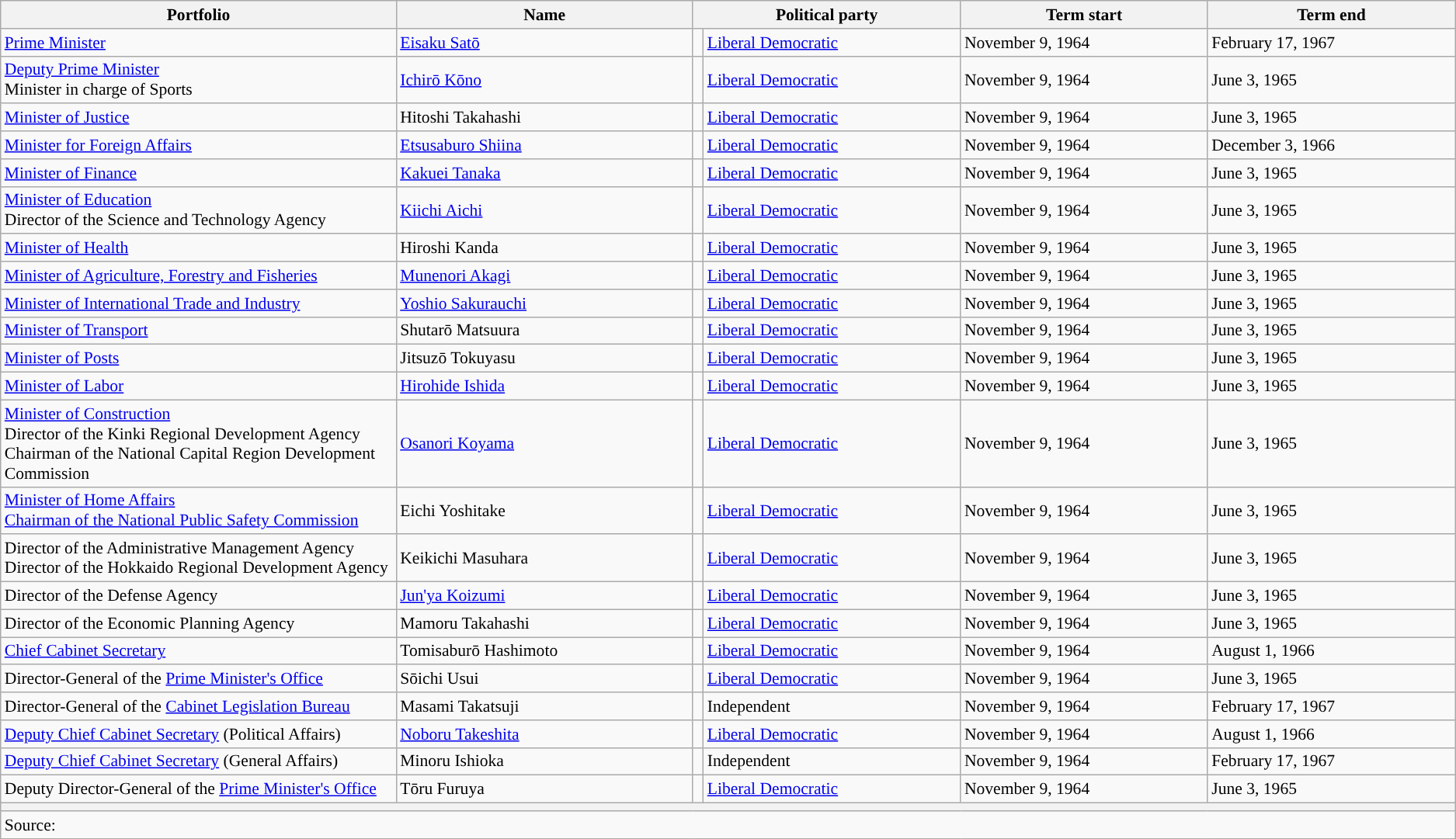<table class="wikitable" style="font-size: 90%;">
<tr>
<th width="20%" scope="col">Portfolio</th>
<th width="15%" scope="col">Name</th>
<th colspan="2" width="13.5%" scope="col">Political party</th>
<th width="12.5%" scope="col">Term start</th>
<th width="12.5%" scope="col">Term end</th>
</tr>
<tr>
<td style="text-align: left;"><a href='#'>Prime Minister</a></td>
<td><a href='#'>Eisaku Satō</a></td>
<td width="0.5%" style="background:"></td>
<td><a href='#'>Liberal Democratic</a></td>
<td>November 9, 1964</td>
<td>February 17, 1967</td>
</tr>
<tr>
<td><a href='#'>Deputy Prime Minister</a><br>Minister in charge of Sports</td>
<td><a href='#'>Ichirō Kōno</a></td>
<td style="color:inherit;background:"></td>
<td><a href='#'>Liberal Democratic</a></td>
<td>November 9, 1964</td>
<td>June 3, 1965</td>
</tr>
<tr>
<td><a href='#'>Minister of Justice</a></td>
<td>Hitoshi Takahashi</td>
<td style="color:inherit;background:"></td>
<td><a href='#'>Liberal Democratic</a></td>
<td>November 9, 1964</td>
<td>June 3, 1965</td>
</tr>
<tr>
<td><a href='#'>Minister for Foreign Affairs</a></td>
<td><a href='#'>Etsusaburo Shiina</a></td>
<td style="color:inherit;background:"></td>
<td><a href='#'>Liberal Democratic</a></td>
<td>November 9, 1964</td>
<td>December 3, 1966</td>
</tr>
<tr>
<td><a href='#'>Minister of Finance</a></td>
<td><a href='#'>Kakuei Tanaka</a></td>
<td style="color:inherit;background:"></td>
<td><a href='#'>Liberal Democratic</a></td>
<td>November 9, 1964</td>
<td>June 3, 1965</td>
</tr>
<tr>
<td><a href='#'>Minister of Education</a><br>Director of the Science and Technology Agency</td>
<td><a href='#'>Kiichi Aichi</a></td>
<td style="color:inherit;background:"></td>
<td><a href='#'>Liberal Democratic</a></td>
<td>November 9, 1964</td>
<td>June 3, 1965</td>
</tr>
<tr>
<td><a href='#'>Minister of Health</a></td>
<td>Hiroshi Kanda</td>
<td style="color:inherit;background:"></td>
<td><a href='#'>Liberal Democratic</a></td>
<td>November 9, 1964</td>
<td>June 3, 1965</td>
</tr>
<tr>
<td><a href='#'>Minister of Agriculture, Forestry and Fisheries</a></td>
<td><a href='#'>Munenori Akagi</a></td>
<td style="color:inherit;background:"></td>
<td><a href='#'>Liberal Democratic</a></td>
<td>November 9, 1964</td>
<td>June 3, 1965</td>
</tr>
<tr>
<td><a href='#'>Minister of International Trade and Industry</a></td>
<td><a href='#'>Yoshio Sakurauchi</a></td>
<td style="color:inherit;background:"></td>
<td><a href='#'>Liberal Democratic</a></td>
<td>November 9, 1964</td>
<td>June 3, 1965</td>
</tr>
<tr>
<td><a href='#'>Minister of Transport</a></td>
<td>Shutarō Matsuura</td>
<td style="color:inherit;background:"></td>
<td><a href='#'>Liberal Democratic</a></td>
<td>November 9, 1964</td>
<td>June 3, 1965</td>
</tr>
<tr>
<td><a href='#'>Minister of Posts</a></td>
<td>Jitsuzō Tokuyasu</td>
<td style="color:inherit;background:"></td>
<td><a href='#'>Liberal Democratic</a></td>
<td>November 9, 1964</td>
<td>June 3, 1965</td>
</tr>
<tr>
<td><a href='#'>Minister of Labor</a></td>
<td><a href='#'>Hirohide Ishida</a></td>
<td style="color:inherit;background:"></td>
<td><a href='#'>Liberal Democratic</a></td>
<td>November 9, 1964</td>
<td>June 3, 1965</td>
</tr>
<tr>
<td><a href='#'>Minister of Construction</a><br>Director of the Kinki Regional Development Agency<br>Chairman of the National Capital Region Development Commission</td>
<td><a href='#'>Osanori Koyama</a></td>
<td style="color:inherit;background:"></td>
<td><a href='#'>Liberal Democratic</a></td>
<td>November 9, 1964</td>
<td>June 3, 1965</td>
</tr>
<tr>
<td><a href='#'>Minister of Home Affairs</a><br><a href='#'>Chairman of the National Public Safety Commission</a></td>
<td>Eichi Yoshitake</td>
<td style="color:inherit;background:"></td>
<td><a href='#'>Liberal Democratic</a></td>
<td>November 9, 1964</td>
<td>June 3, 1965</td>
</tr>
<tr>
<td>Director of the Administrative Management Agency<br>Director of the Hokkaido Regional Development Agency</td>
<td>Keikichi Masuhara</td>
<td style="color:inherit;background:"></td>
<td><a href='#'>Liberal Democratic</a></td>
<td>November 9, 1964</td>
<td>June 3, 1965</td>
</tr>
<tr>
<td>Director of the Defense Agency</td>
<td><a href='#'>Jun'ya Koizumi</a></td>
<td style="color:inherit;background:"></td>
<td><a href='#'>Liberal Democratic</a></td>
<td>November 9, 1964</td>
<td>June 3, 1965</td>
</tr>
<tr>
<td>Director of the Economic Planning Agency</td>
<td>Mamoru Takahashi</td>
<td style="color:inherit;background:"></td>
<td><a href='#'>Liberal Democratic</a></td>
<td>November 9, 1964</td>
<td>June 3, 1965</td>
</tr>
<tr>
<td><a href='#'>Chief Cabinet Secretary</a></td>
<td>Tomisaburō Hashimoto</td>
<td style="color:inherit;background:"></td>
<td><a href='#'>Liberal Democratic</a></td>
<td>November 9, 1964</td>
<td>August 1, 1966</td>
</tr>
<tr>
<td>Director-General of the <a href='#'>Prime Minister's Office</a></td>
<td>Sōichi Usui</td>
<td style="color:inherit;background:"></td>
<td><a href='#'>Liberal Democratic</a></td>
<td>November 9, 1964</td>
<td>June 3, 1965</td>
</tr>
<tr>
<td>Director-General of the <a href='#'>Cabinet Legislation Bureau</a></td>
<td>Masami Takatsuji</td>
<td style="color:inherit;background:"></td>
<td>Independent</td>
<td>November 9, 1964</td>
<td>February 17, 1967</td>
</tr>
<tr>
<td><a href='#'>Deputy Chief Cabinet Secretary</a> (Political Affairs)</td>
<td><a href='#'>Noboru Takeshita</a></td>
<td style="color:inherit;background:"></td>
<td><a href='#'>Liberal Democratic</a></td>
<td>November 9, 1964</td>
<td>August 1, 1966</td>
</tr>
<tr>
<td><a href='#'>Deputy Chief Cabinet Secretary</a> (General Affairs)</td>
<td>Minoru Ishioka</td>
<td style="color:inherit;background:"></td>
<td>Independent</td>
<td>November 9, 1964</td>
<td>February 17, 1967</td>
</tr>
<tr>
<td>Deputy Director-General of the <a href='#'>Prime Minister's Office</a></td>
<td>Tōru Furuya</td>
<td style="color:inherit;background:"></td>
<td><a href='#'>Liberal Democratic</a></td>
<td>November 9, 1964</td>
<td>June 3, 1965</td>
</tr>
<tr>
<th colspan="6"></th>
</tr>
<tr>
<td colspan="6">Source:</td>
</tr>
</table>
